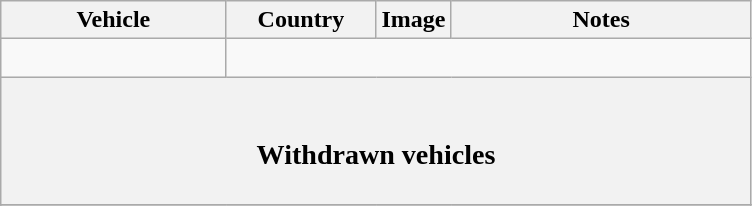<table class="wikitable sortable">
<tr>
<th scope="col" style="width: 30%;">Vehicle</th>
<th scope="col" style="width: 20%;" class="unsortable">Country</th>
<th scope="col" style="width: 10%;" class="unsortable">Image</th>
<th scope="col" style="width: 40%;" class="unsortable">Notes</th>
</tr>
<tr>
<td><br>











</td>
</tr>
<tr>
<th colspan=4><br><h3>Withdrawn vehicles</h3></th>
</tr>
<tr>
</tr>
<tr>
</tr>
<tr>
</tr>
<tr>
</tr>
<tr>
</tr>
</table>
